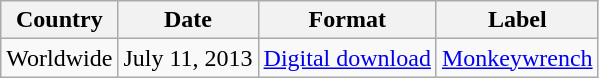<table class="wikitable">
<tr>
<th>Country</th>
<th>Date</th>
<th>Format</th>
<th>Label</th>
</tr>
<tr>
<td>Worldwide</td>
<td>July 11, 2013</td>
<td><a href='#'>Digital download</a></td>
<td><a href='#'>Monkeywrench</a></td>
</tr>
</table>
